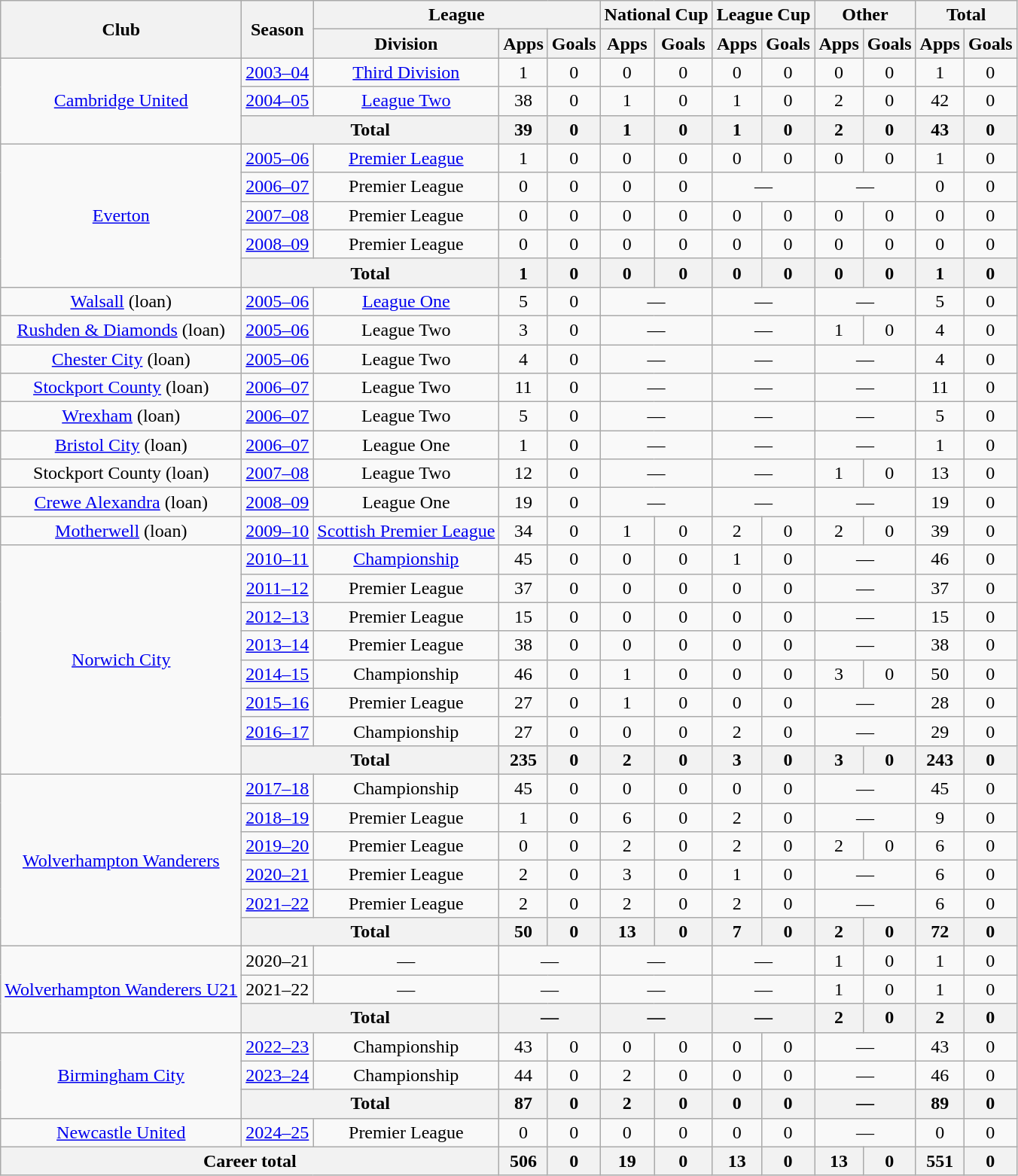<table class=wikitable style=text-align:center>
<tr>
<th rowspan=2>Club</th>
<th rowspan=2>Season</th>
<th colspan=3>League</th>
<th colspan=2>National Cup</th>
<th colspan=2>League Cup</th>
<th colspan=2>Other</th>
<th colspan=2>Total</th>
</tr>
<tr>
<th>Division</th>
<th>Apps</th>
<th>Goals</th>
<th>Apps</th>
<th>Goals</th>
<th>Apps</th>
<th>Goals</th>
<th>Apps</th>
<th>Goals</th>
<th>Apps</th>
<th>Goals</th>
</tr>
<tr>
<td rowspan=3><a href='#'>Cambridge United</a></td>
<td><a href='#'>2003–04</a></td>
<td><a href='#'>Third Division</a></td>
<td>1</td>
<td>0</td>
<td>0</td>
<td>0</td>
<td>0</td>
<td>0</td>
<td>0</td>
<td>0</td>
<td>1</td>
<td>0</td>
</tr>
<tr>
<td><a href='#'>2004–05</a></td>
<td><a href='#'>League Two</a></td>
<td>38</td>
<td>0</td>
<td>1</td>
<td>0</td>
<td>1</td>
<td>0</td>
<td>2</td>
<td>0</td>
<td>42</td>
<td>0</td>
</tr>
<tr>
<th colspan=2>Total</th>
<th>39</th>
<th>0</th>
<th>1</th>
<th>0</th>
<th>1</th>
<th>0</th>
<th>2</th>
<th>0</th>
<th>43</th>
<th>0</th>
</tr>
<tr>
<td rowspan=5><a href='#'>Everton</a></td>
<td><a href='#'>2005–06</a></td>
<td><a href='#'>Premier League</a></td>
<td>1</td>
<td>0</td>
<td>0</td>
<td>0</td>
<td>0</td>
<td>0</td>
<td>0</td>
<td>0</td>
<td>1</td>
<td>0</td>
</tr>
<tr>
<td><a href='#'>2006–07</a></td>
<td>Premier League</td>
<td>0</td>
<td>0</td>
<td>0</td>
<td>0</td>
<td colspan=2>—</td>
<td colspan=2>—</td>
<td>0</td>
<td>0</td>
</tr>
<tr>
<td><a href='#'>2007–08</a></td>
<td>Premier League</td>
<td>0</td>
<td>0</td>
<td>0</td>
<td>0</td>
<td>0</td>
<td>0</td>
<td>0</td>
<td>0</td>
<td>0</td>
<td>0</td>
</tr>
<tr>
<td><a href='#'>2008–09</a></td>
<td>Premier League</td>
<td>0</td>
<td>0</td>
<td>0</td>
<td>0</td>
<td>0</td>
<td>0</td>
<td>0</td>
<td>0</td>
<td>0</td>
<td>0</td>
</tr>
<tr>
<th colspan=2>Total</th>
<th>1</th>
<th>0</th>
<th>0</th>
<th>0</th>
<th>0</th>
<th>0</th>
<th>0</th>
<th>0</th>
<th>1</th>
<th>0</th>
</tr>
<tr>
<td><a href='#'>Walsall</a> (loan)</td>
<td><a href='#'>2005–06</a></td>
<td><a href='#'>League One</a></td>
<td>5</td>
<td>0</td>
<td colspan=2>—</td>
<td colspan=2>—</td>
<td colspan=2>—</td>
<td>5</td>
<td>0</td>
</tr>
<tr>
<td><a href='#'>Rushden & Diamonds</a> (loan)</td>
<td><a href='#'>2005–06</a></td>
<td>League Two</td>
<td>3</td>
<td>0</td>
<td colspan=2>—</td>
<td colspan=2>—</td>
<td>1</td>
<td>0</td>
<td>4</td>
<td>0</td>
</tr>
<tr>
<td><a href='#'>Chester City</a> (loan)</td>
<td><a href='#'>2005–06</a></td>
<td>League Two</td>
<td>4</td>
<td>0</td>
<td colspan=2>—</td>
<td colspan=2>—</td>
<td colspan=2>—</td>
<td>4</td>
<td>0</td>
</tr>
<tr>
<td><a href='#'>Stockport County</a> (loan)</td>
<td><a href='#'>2006–07</a></td>
<td>League Two</td>
<td>11</td>
<td>0</td>
<td colspan=2>—</td>
<td colspan=2>—</td>
<td colspan=2>—</td>
<td>11</td>
<td>0</td>
</tr>
<tr>
<td><a href='#'>Wrexham</a> (loan)</td>
<td><a href='#'>2006–07</a></td>
<td>League Two</td>
<td>5</td>
<td>0</td>
<td colspan=2>—</td>
<td colspan=2>—</td>
<td colspan=2>—</td>
<td>5</td>
<td>0</td>
</tr>
<tr>
<td><a href='#'>Bristol City</a> (loan)</td>
<td><a href='#'>2006–07</a></td>
<td>League One</td>
<td>1</td>
<td>0</td>
<td colspan=2>—</td>
<td colspan=2>—</td>
<td colspan=2>—</td>
<td>1</td>
<td>0</td>
</tr>
<tr>
<td>Stockport County (loan)</td>
<td><a href='#'>2007–08</a></td>
<td>League Two</td>
<td>12</td>
<td>0</td>
<td colspan=2>—</td>
<td colspan=2>—</td>
<td>1</td>
<td>0</td>
<td>13</td>
<td>0</td>
</tr>
<tr>
<td><a href='#'>Crewe Alexandra</a> (loan)</td>
<td><a href='#'>2008–09</a></td>
<td>League One</td>
<td>19</td>
<td>0</td>
<td colspan=2>—</td>
<td colspan=2>—</td>
<td colspan=2>—</td>
<td>19</td>
<td>0</td>
</tr>
<tr>
<td><a href='#'>Motherwell</a> (loan)</td>
<td><a href='#'>2009–10</a></td>
<td><a href='#'>Scottish Premier League</a></td>
<td>34</td>
<td>0</td>
<td>1</td>
<td>0</td>
<td>2</td>
<td>0</td>
<td>2</td>
<td>0</td>
<td>39</td>
<td>0</td>
</tr>
<tr>
<td rowspan=8><a href='#'>Norwich City</a></td>
<td><a href='#'>2010–11</a></td>
<td><a href='#'>Championship</a></td>
<td>45</td>
<td>0</td>
<td>0</td>
<td>0</td>
<td>1</td>
<td>0</td>
<td colspan=2>—</td>
<td>46</td>
<td>0</td>
</tr>
<tr>
<td><a href='#'>2011–12</a></td>
<td>Premier League</td>
<td>37</td>
<td>0</td>
<td>0</td>
<td>0</td>
<td>0</td>
<td>0</td>
<td colspan=2>—</td>
<td>37</td>
<td>0</td>
</tr>
<tr>
<td><a href='#'>2012–13</a></td>
<td>Premier League</td>
<td>15</td>
<td>0</td>
<td>0</td>
<td>0</td>
<td>0</td>
<td>0</td>
<td colspan=2>—</td>
<td>15</td>
<td>0</td>
</tr>
<tr>
<td><a href='#'>2013–14</a></td>
<td>Premier League</td>
<td>38</td>
<td>0</td>
<td>0</td>
<td>0</td>
<td>0</td>
<td>0</td>
<td colspan=2>—</td>
<td>38</td>
<td>0</td>
</tr>
<tr>
<td><a href='#'>2014–15</a></td>
<td>Championship</td>
<td>46</td>
<td>0</td>
<td>1</td>
<td>0</td>
<td>0</td>
<td>0</td>
<td>3</td>
<td>0</td>
<td>50</td>
<td>0</td>
</tr>
<tr>
<td><a href='#'>2015–16</a></td>
<td>Premier League</td>
<td>27</td>
<td>0</td>
<td>1</td>
<td>0</td>
<td>0</td>
<td>0</td>
<td colspan=2>—</td>
<td>28</td>
<td>0</td>
</tr>
<tr>
<td><a href='#'>2016–17</a></td>
<td>Championship</td>
<td>27</td>
<td>0</td>
<td>0</td>
<td>0</td>
<td>2</td>
<td>0</td>
<td colspan=2>—</td>
<td>29</td>
<td>0</td>
</tr>
<tr>
<th colspan=2>Total</th>
<th>235</th>
<th>0</th>
<th>2</th>
<th>0</th>
<th>3</th>
<th>0</th>
<th>3</th>
<th>0</th>
<th>243</th>
<th>0</th>
</tr>
<tr>
<td rowspan=6><a href='#'>Wolverhampton Wanderers</a></td>
<td><a href='#'>2017–18</a></td>
<td>Championship</td>
<td>45</td>
<td>0</td>
<td>0</td>
<td>0</td>
<td>0</td>
<td>0</td>
<td colspan=2>—</td>
<td>45</td>
<td>0</td>
</tr>
<tr>
<td><a href='#'>2018–19</a></td>
<td>Premier League</td>
<td>1</td>
<td>0</td>
<td>6</td>
<td>0</td>
<td>2</td>
<td>0</td>
<td colspan=2>—</td>
<td>9</td>
<td>0</td>
</tr>
<tr>
<td><a href='#'>2019–20</a></td>
<td>Premier League</td>
<td>0</td>
<td>0</td>
<td>2</td>
<td>0</td>
<td>2</td>
<td>0</td>
<td>2</td>
<td>0</td>
<td>6</td>
<td>0</td>
</tr>
<tr>
<td><a href='#'>2020–21</a></td>
<td>Premier League</td>
<td>2</td>
<td>0</td>
<td>3</td>
<td>0</td>
<td>1</td>
<td>0</td>
<td colspan=2>—</td>
<td>6</td>
<td>0</td>
</tr>
<tr>
<td><a href='#'>2021–22</a></td>
<td>Premier League</td>
<td>2</td>
<td>0</td>
<td>2</td>
<td>0</td>
<td>2</td>
<td>0</td>
<td colspan=2>—</td>
<td>6</td>
<td>0</td>
</tr>
<tr>
<th colspan=2>Total</th>
<th>50</th>
<th>0</th>
<th>13</th>
<th>0</th>
<th>7</th>
<th>0</th>
<th>2</th>
<th>0</th>
<th>72</th>
<th>0</th>
</tr>
<tr>
<td rowspan=3><a href='#'>Wolverhampton Wanderers U21</a></td>
<td>2020–21</td>
<td colspan=1>—</td>
<td colspan=2>—</td>
<td colspan=2>—</td>
<td colspan=2>—</td>
<td>1</td>
<td>0</td>
<td>1</td>
<td>0</td>
</tr>
<tr>
<td>2021–22</td>
<td colspan=1>—</td>
<td colspan=2>—</td>
<td colspan=2>—</td>
<td colspan=2>—</td>
<td>1</td>
<td>0</td>
<td>1</td>
<td>0</td>
</tr>
<tr>
<th colspan=2>Total</th>
<th colspan=2>—</th>
<th colspan=2>—</th>
<th colspan=2>—</th>
<th>2</th>
<th>0</th>
<th>2</th>
<th>0</th>
</tr>
<tr>
<td rowspan="3"><a href='#'>Birmingham City</a></td>
<td><a href='#'>2022–23</a></td>
<td>Championship</td>
<td>43</td>
<td>0</td>
<td>0</td>
<td>0</td>
<td>0</td>
<td>0</td>
<td colspan=2>—</td>
<td>43</td>
<td>0</td>
</tr>
<tr>
<td><a href='#'>2023–24</a></td>
<td>Championship</td>
<td>44</td>
<td>0</td>
<td>2</td>
<td>0</td>
<td>0</td>
<td>0</td>
<td colspan="2">—</td>
<td>46</td>
<td>0</td>
</tr>
<tr>
<th colspan="2">Total</th>
<th>87</th>
<th>0</th>
<th>2</th>
<th>0</th>
<th>0</th>
<th>0</th>
<th colspan=2>—</th>
<th>89</th>
<th>0</th>
</tr>
<tr>
<td><a href='#'>Newcastle United</a></td>
<td><a href='#'>2024–25</a></td>
<td>Premier League</td>
<td>0</td>
<td>0</td>
<td>0</td>
<td>0</td>
<td>0</td>
<td>0</td>
<td colspan="2">—</td>
<td>0</td>
<td>0</td>
</tr>
<tr>
<th colspan=3>Career total</th>
<th>506</th>
<th>0</th>
<th>19</th>
<th>0</th>
<th>13</th>
<th>0</th>
<th>13</th>
<th>0</th>
<th>551</th>
<th>0</th>
</tr>
</table>
